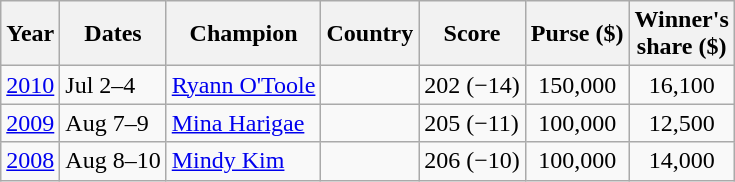<table class="wikitable">
<tr>
<th>Year</th>
<th>Dates</th>
<th>Champion</th>
<th>Country</th>
<th>Score</th>
<th>Purse ($)</th>
<th>Winner's<br>share ($)</th>
</tr>
<tr>
<td><a href='#'>2010</a></td>
<td>Jul 2–4</td>
<td><a href='#'>Ryann O'Toole</a></td>
<td></td>
<td>202 (−14)</td>
<td align=center>150,000</td>
<td align=center>16,100</td>
</tr>
<tr>
<td><a href='#'>2009</a></td>
<td>Aug 7–9</td>
<td><a href='#'>Mina Harigae </a></td>
<td></td>
<td>205 (−11)</td>
<td align=center>100,000</td>
<td align=center>12,500</td>
</tr>
<tr>
<td><a href='#'>2008</a></td>
<td>Aug 8–10</td>
<td><a href='#'>Mindy Kim</a></td>
<td></td>
<td>206 (−10)</td>
<td align=center>100,000</td>
<td align=center>14,000</td>
</tr>
</table>
